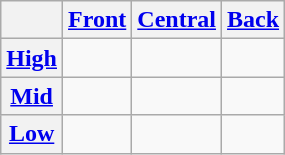<table class="wikitable" style=text-align:center>
<tr>
<th></th>
<th><a href='#'>Front</a></th>
<th><a href='#'>Central</a></th>
<th><a href='#'>Back</a></th>
</tr>
<tr>
<th><a href='#'>High</a></th>
<td></td>
<td></td>
<td></td>
</tr>
<tr>
<th><a href='#'>Mid</a></th>
<td></td>
<td></td>
<td></td>
</tr>
<tr>
<th><a href='#'>Low</a></th>
<td></td>
<td></td>
<td></td>
</tr>
</table>
